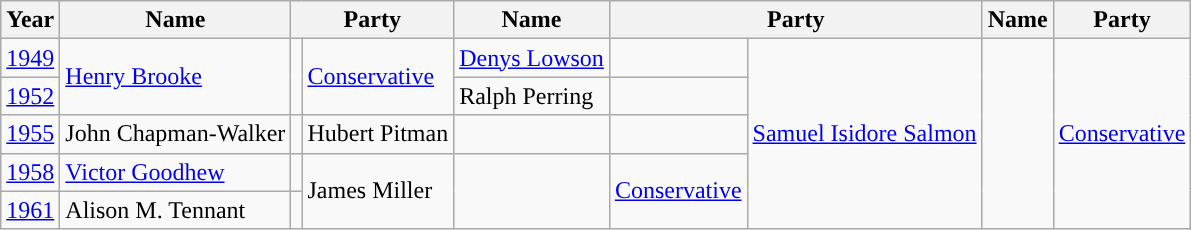<table class="wikitable">
<tr>
<th>Year</th>
<th>Name</th>
<th colspan=2>Party</th>
<th>Name</th>
<th colspan=2>Party</th>
<th>Name</th>
<th colspan=2>Party</th>
</tr>
<tr>
<td><a href='#'>1949</a></td>
<td rowspan=2><a href='#'>Henry Brooke</a></td>
<td rowspan=2 style="background-color: "></td>
<td rowspan=2><a href='#'>Conservative</a></td>
<td><a href='#'>Denys Lowson</a></td>
<td></td>
<td rowspan=5><a href='#'>Samuel Isidore Salmon</a></td>
<td rowspan=5 style="background-color: "></td>
<td rowspan=5><a href='#'>Conservative</a></td>
</tr>
<tr>
<td><a href='#'>1952</a></td>
<td>Ralph Perring</td>
<td></td>
</tr>
<tr>
<td><a href='#'>1955</a></td>
<td>John Chapman-Walker</td>
<td></td>
<td>Hubert Pitman</td>
<td></td>
</tr>
<tr>
<td><a href='#'>1958</a></td>
<td><a href='#'>Victor Goodhew</a></td>
<td></td>
<td rowspan=2>James Miller</td>
<td rowspan=2 style="background-color: "></td>
<td rowspan=2><a href='#'>Conservative</a></td>
</tr>
<tr>
<td><a href='#'>1961</a></td>
<td>Alison M. Tennant</td>
<td></td>
</tr>
</table>
